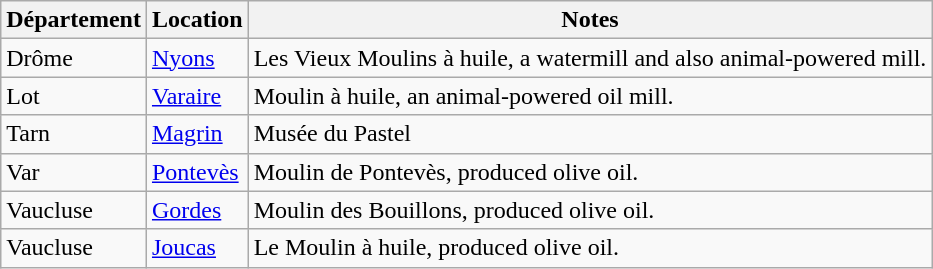<table class="wikitable">
<tr>
<th>Département</th>
<th>Location</th>
<th>Notes</th>
</tr>
<tr>
<td>Drôme</td>
<td><a href='#'>Nyons</a></td>
<td>Les Vieux Moulins à huile, a watermill and also animal-powered mill.</td>
</tr>
<tr>
<td>Lot</td>
<td><a href='#'>Varaire</a></td>
<td>Moulin à huile, an animal-powered oil mill.</td>
</tr>
<tr>
<td>Tarn</td>
<td><a href='#'>Magrin</a></td>
<td>Musée du Pastel</td>
</tr>
<tr>
<td>Var</td>
<td><a href='#'>Pontevès</a></td>
<td>Moulin de Pontevès, produced olive oil.</td>
</tr>
<tr>
<td>Vaucluse</td>
<td><a href='#'>Gordes</a></td>
<td>Moulin des Bouillons, produced olive oil.</td>
</tr>
<tr>
<td>Vaucluse</td>
<td><a href='#'>Joucas</a></td>
<td>Le Moulin à huile, produced olive oil.</td>
</tr>
</table>
